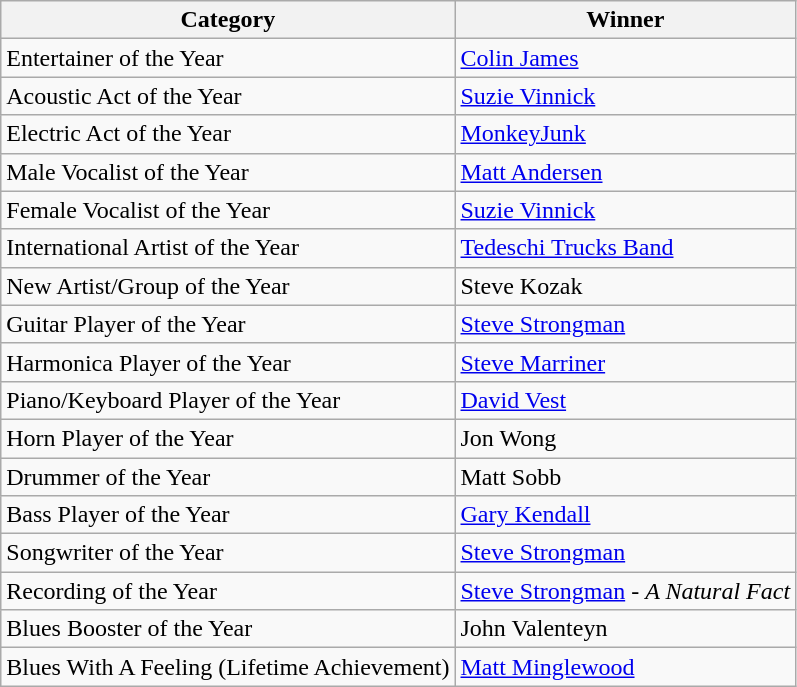<table class="wikitable sortable" style="text-align:centre">
<tr>
<th>Category</th>
<th>Winner</th>
</tr>
<tr>
<td>Entertainer of the Year</td>
<td><a href='#'>Colin James</a></td>
</tr>
<tr>
<td>Acoustic Act of the Year</td>
<td><a href='#'>Suzie Vinnick</a></td>
</tr>
<tr>
<td>Electric Act of the Year</td>
<td><a href='#'>MonkeyJunk</a></td>
</tr>
<tr>
<td>Male Vocalist of the Year</td>
<td><a href='#'>Matt Andersen</a></td>
</tr>
<tr>
<td>Female Vocalist of the Year</td>
<td><a href='#'>Suzie Vinnick</a></td>
</tr>
<tr>
<td>International Artist of the Year</td>
<td><a href='#'>Tedeschi Trucks Band</a></td>
</tr>
<tr>
<td>New Artist/Group of the Year</td>
<td>Steve Kozak</td>
</tr>
<tr>
<td>Guitar Player of the Year</td>
<td><a href='#'>Steve Strongman</a></td>
</tr>
<tr>
<td>Harmonica Player of the Year</td>
<td><a href='#'>Steve Marriner</a></td>
</tr>
<tr>
<td>Piano/Keyboard Player of the Year</td>
<td><a href='#'>David Vest</a></td>
</tr>
<tr>
<td>Horn Player of the Year</td>
<td>Jon Wong</td>
</tr>
<tr>
<td>Drummer of the Year</td>
<td>Matt Sobb</td>
</tr>
<tr>
<td>Bass Player of the Year</td>
<td><a href='#'>Gary Kendall</a></td>
</tr>
<tr>
<td>Songwriter of the Year</td>
<td><a href='#'>Steve Strongman</a></td>
</tr>
<tr>
<td>Recording of the Year</td>
<td><a href='#'>Steve Strongman</a> - <em>A Natural Fact</em></td>
</tr>
<tr>
<td>Blues Booster of the Year</td>
<td>John Valenteyn</td>
</tr>
<tr>
<td>Blues With A Feeling (Lifetime Achievement)</td>
<td><a href='#'>Matt Minglewood</a></td>
</tr>
</table>
